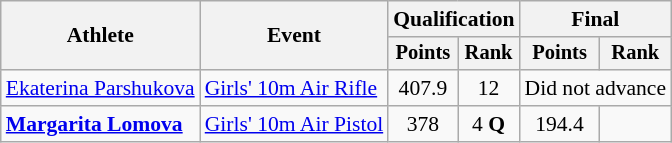<table class="wikitable" style="font-size:90%;">
<tr>
<th rowspan=2>Athlete</th>
<th rowspan=2>Event</th>
<th colspan=2>Qualification</th>
<th colspan=2>Final</th>
</tr>
<tr style="font-size:95%">
<th>Points</th>
<th>Rank</th>
<th>Points</th>
<th>Rank</th>
</tr>
<tr align=center>
<td align=left><a href='#'>Ekaterina Parshukova</a></td>
<td align=left><a href='#'>Girls' 10m Air Rifle</a></td>
<td>407.9</td>
<td>12</td>
<td colspan=2>Did not advance</td>
</tr>
<tr align=center>
<td align=left><strong><a href='#'>Margarita Lomova</a></strong></td>
<td align=left><a href='#'>Girls' 10m Air Pistol</a></td>
<td>378</td>
<td>4 <strong>Q</strong></td>
<td>194.4</td>
<td></td>
</tr>
</table>
